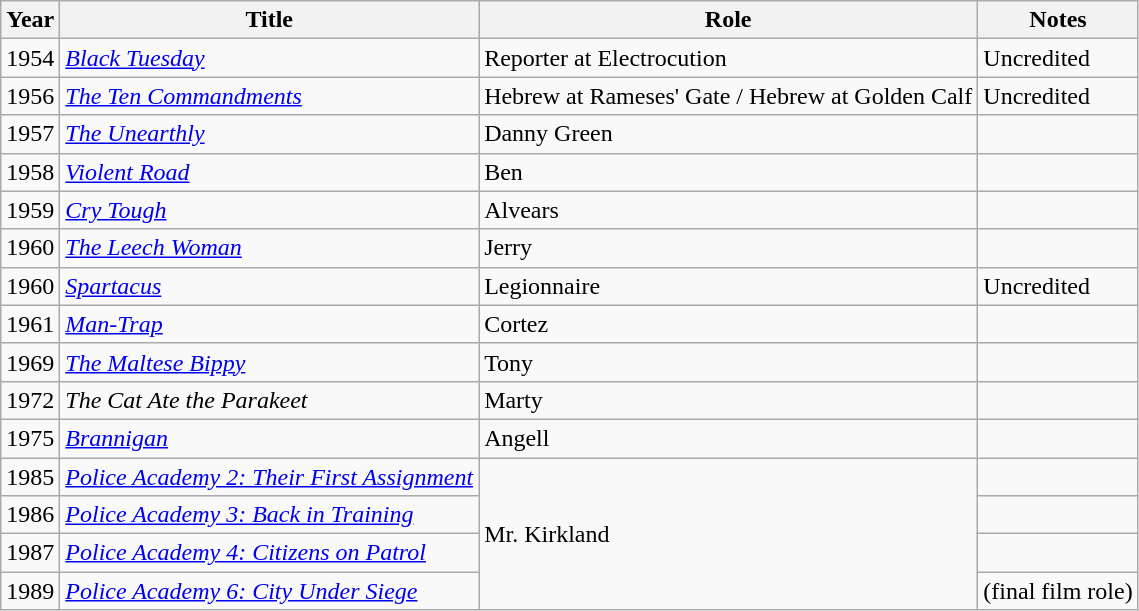<table class="wikitable">
<tr>
<th>Year</th>
<th>Title</th>
<th>Role</th>
<th>Notes</th>
</tr>
<tr>
<td>1954</td>
<td><em><a href='#'>Black Tuesday</a></em></td>
<td>Reporter at Electrocution</td>
<td>Uncredited</td>
</tr>
<tr>
<td>1956</td>
<td><em><a href='#'>The Ten Commandments</a></em></td>
<td>Hebrew at Rameses' Gate / Hebrew at Golden Calf</td>
<td>Uncredited</td>
</tr>
<tr>
<td>1957</td>
<td><em><a href='#'>The Unearthly</a></em></td>
<td>Danny Green</td>
<td></td>
</tr>
<tr>
<td>1958</td>
<td><em><a href='#'>Violent Road</a></em></td>
<td>Ben</td>
<td></td>
</tr>
<tr>
<td>1959</td>
<td><em><a href='#'>Cry Tough</a></em></td>
<td>Alvears</td>
<td></td>
</tr>
<tr>
<td>1960</td>
<td><em><a href='#'>The Leech Woman</a></em></td>
<td>Jerry</td>
<td></td>
</tr>
<tr>
<td>1960</td>
<td><em><a href='#'>Spartacus</a></em></td>
<td>Legionnaire</td>
<td>Uncredited</td>
</tr>
<tr>
<td>1961</td>
<td><em><a href='#'>Man-Trap</a></em></td>
<td>Cortez</td>
<td></td>
</tr>
<tr>
<td>1969</td>
<td><em><a href='#'>The Maltese Bippy</a></em></td>
<td>Tony</td>
<td></td>
</tr>
<tr>
<td>1972</td>
<td><em>The Cat Ate the Parakeet</em></td>
<td>Marty</td>
<td></td>
</tr>
<tr>
<td>1975</td>
<td><em><a href='#'>Brannigan</a></em></td>
<td>Angell</td>
<td></td>
</tr>
<tr>
<td>1985</td>
<td><em><a href='#'>Police Academy 2: Their First Assignment</a></em></td>
<td rowspan="4">Mr. Kirkland</td>
<td></td>
</tr>
<tr>
<td>1986</td>
<td><em><a href='#'>Police Academy 3: Back in Training</a></em></td>
<td></td>
</tr>
<tr>
<td>1987</td>
<td><em><a href='#'>Police Academy 4: Citizens on Patrol</a></em></td>
<td></td>
</tr>
<tr>
<td>1989</td>
<td><em><a href='#'>Police Academy 6: City Under Siege</a></em></td>
<td>(final film role)</td>
</tr>
</table>
